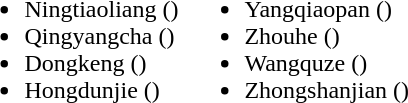<table>
<tr>
<td valign="top"><br><ul><li>Ningtiaoliang ()</li><li>Qingyangcha  ()</li><li>Dongkeng ()</li><li>Hongdunjie ()</li></ul></td>
<td valign="top"><br><ul><li>Yangqiaopan ()</li><li>Zhouhe ()</li><li>Wangquze ()</li><li>Zhongshanjian  ()</li></ul></td>
</tr>
</table>
